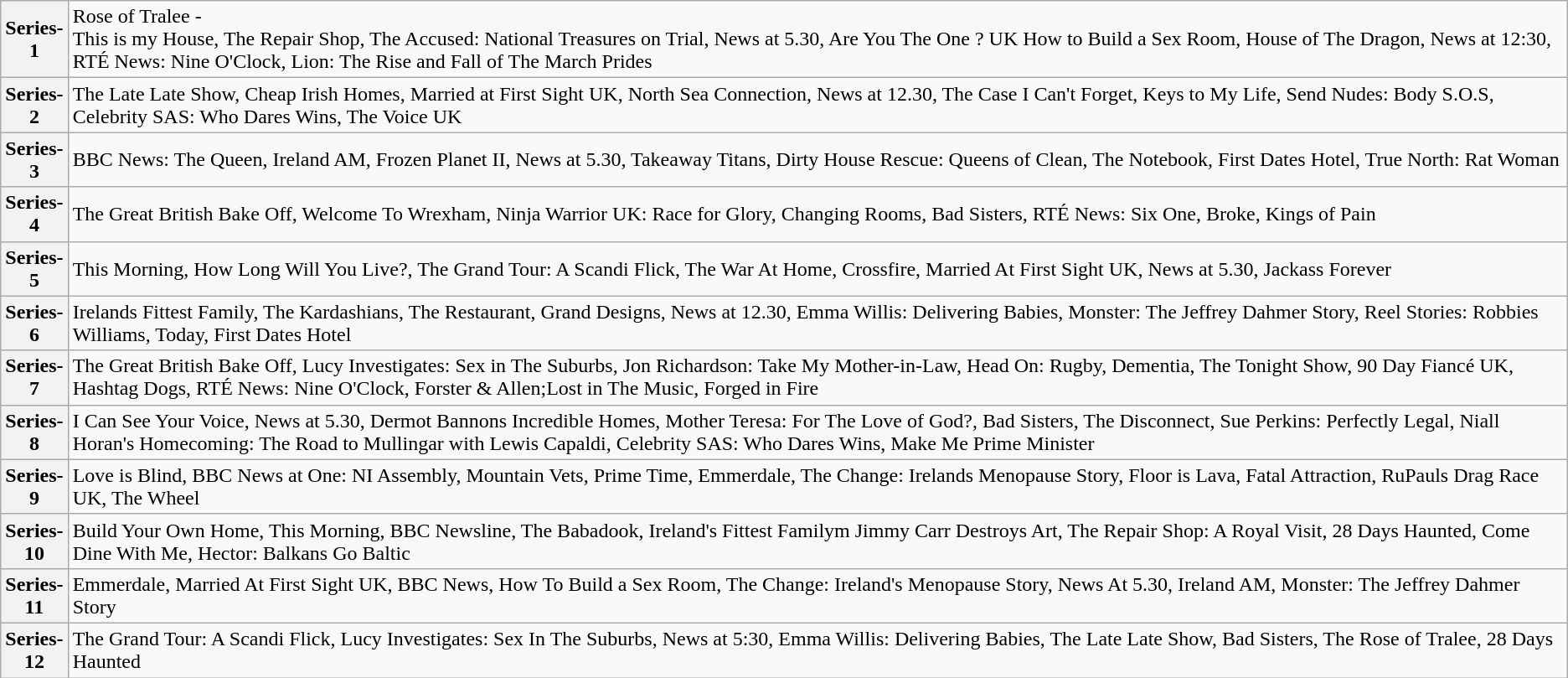<table class="wikitable">
<tr>
<th>Series-<br>1</th>
<td>Rose of Tralee - <br>This is my House, The Repair Shop, The Accused: National Treasures on Trial, News at 5.30, Are You The One ? UK How to Build a Sex Room, House of The Dragon, News at 12:30, RTÉ News: Nine O'Clock, Lion: The Rise and Fall of The March Prides</td>
</tr>
<tr>
<th>Series-<br>2</th>
<td>The Late Late Show, Cheap Irish Homes, Married at First Sight UK, North Sea Connection, News at 12.30, The Case I Can't Forget, Keys to My Life, Send Nudes: Body S.O.S, Celebrity SAS: Who Dares Wins, The Voice UK</td>
</tr>
<tr>
<th>Series-<br>3</th>
<td>BBC News: The Queen, Ireland AM, Frozen Planet II, News at 5.30, Takeaway Titans, Dirty House Rescue: Queens of Clean, The Notebook, First Dates Hotel, True North: Rat Woman</td>
</tr>
<tr>
<th>Series-<br>4</th>
<td>The Great British Bake Off, Welcome To Wrexham, Ninja Warrior UK: Race for Glory, Changing Rooms, Bad Sisters, RTÉ News: Six One, Broke, Kings of Pain</td>
</tr>
<tr>
<th>Series-<br>5</th>
<td>This Morning, How Long Will You Live?, The Grand Tour: A Scandi Flick, The War At Home, Crossfire, Married At First Sight UK, News at 5.30, Jackass Forever</td>
</tr>
<tr>
<th>Series-<br>6</th>
<td>Irelands Fittest Family, The Kardashians, The Restaurant, Grand Designs, News at 12.30, Emma Willis: Delivering Babies, Monster: The Jeffrey Dahmer Story, Reel Stories: Robbies Williams, Today, First Dates Hotel</td>
</tr>
<tr>
<th>Series-<br>7</th>
<td>The Great British Bake Off, Lucy Investigates: Sex in The Suburbs, Jon Richardson: Take My Mother-in-Law, Head On: Rugby, Dementia, The Tonight Show, 90 Day Fiancé UK, Hashtag Dogs, RTÉ News: Nine O'Clock, Forster & Allen;Lost in The Music, Forged in Fire</td>
</tr>
<tr>
<th>Series-<br>8</th>
<td>I Can See Your Voice, News at 5.30, Dermot Bannons Incredible Homes, Mother Teresa: For The Love of God?, Bad Sisters, The Disconnect, Sue Perkins: Perfectly Legal, Niall Horan's Homecoming: The Road to Mullingar with Lewis Capaldi, Celebrity SAS: Who Dares Wins, Make Me Prime Minister</td>
</tr>
<tr>
<th>Series-<br>9</th>
<td>Love is Blind, BBC News at One: NI Assembly, Mountain Vets, Prime Time, Emmerdale, The Change: Irelands Menopause Story, Floor is Lava, Fatal Attraction, RuPauls Drag Race UK, The Wheel</td>
</tr>
<tr>
<th>Series-<br>10</th>
<td>Build Your Own Home, This Morning, BBC Newsline, The Babadook, Ireland's Fittest Familym Jimmy Carr Destroys Art, The Repair Shop: A Royal Visit, 28 Days Haunted, Come Dine With Me, Hector: Balkans Go Baltic</td>
</tr>
<tr>
<th>Series-<br>11</th>
<td>Emmerdale, Married At First Sight UK, BBC News, How To Build a Sex Room, The Change: Ireland's Menopause Story, News At 5.30, Ireland AM, Monster: The Jeffrey Dahmer Story</td>
</tr>
<tr>
<th>Series-<br>12</th>
<td>The Grand Tour: A Scandi Flick, Lucy Investigates: Sex In The Suburbs, News at 5:30, Emma Willis: Delivering Babies, The Late Late Show, Bad Sisters, The Rose of Tralee, 28 Days Haunted</td>
</tr>
</table>
